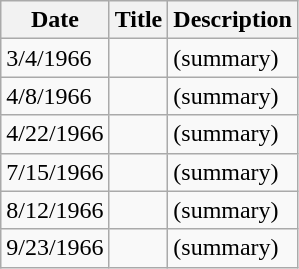<table class="wikitable">
<tr>
<th>Date</th>
<th>Title</th>
<th>Description</th>
</tr>
<tr>
<td>3/4/1966</td>
<td></td>
<td>(summary)</td>
</tr>
<tr>
<td>4/8/1966</td>
<td></td>
<td>(summary)</td>
</tr>
<tr>
<td>4/22/1966</td>
<td></td>
<td>(summary)</td>
</tr>
<tr>
<td>7/15/1966</td>
<td></td>
<td>(summary)</td>
</tr>
<tr>
<td>8/12/1966</td>
<td></td>
<td>(summary)</td>
</tr>
<tr>
<td>9/23/1966</td>
<td></td>
<td>(summary)</td>
</tr>
</table>
